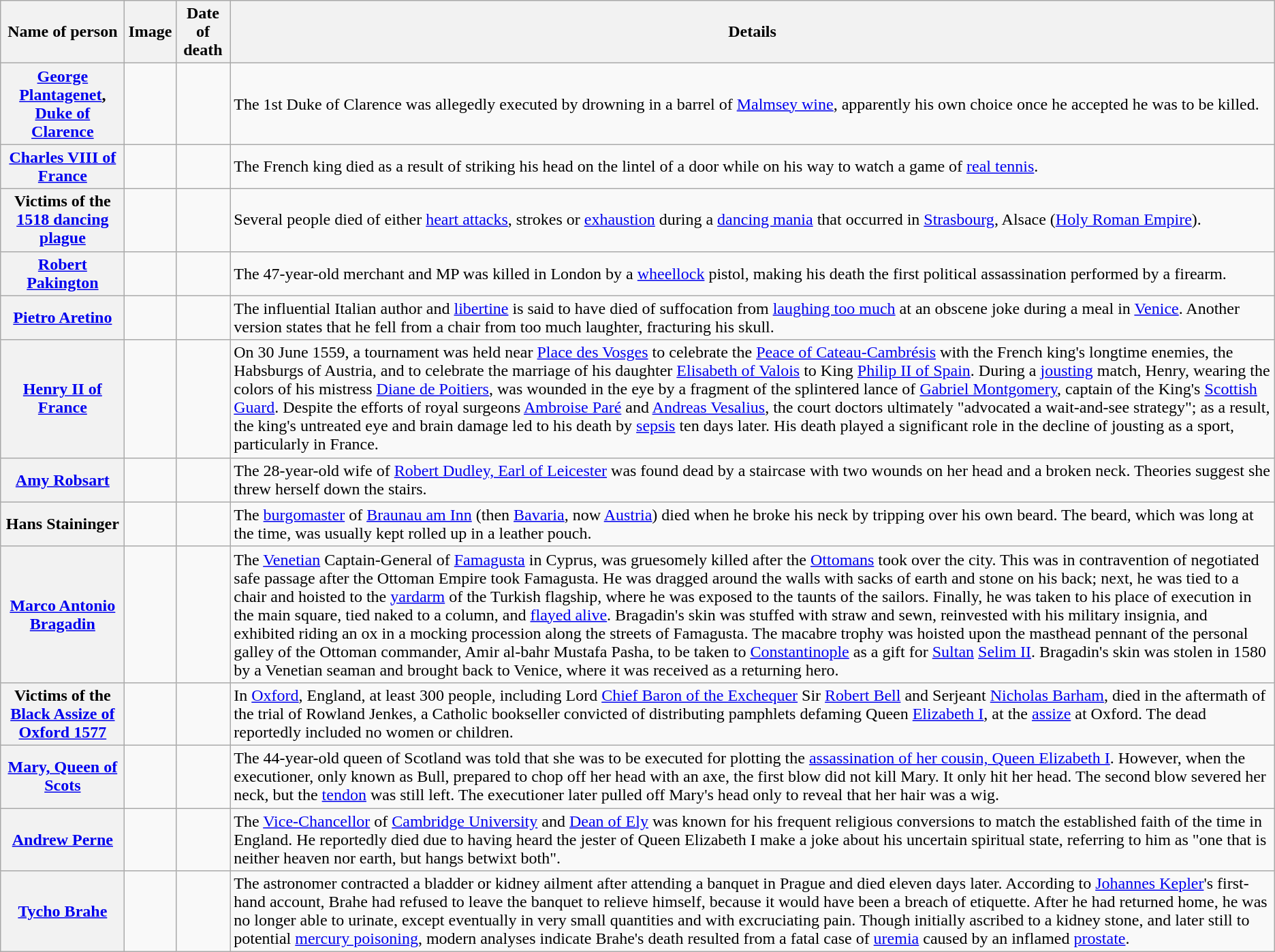<table class="wikitable">
<tr>
<th scope="col">Name of person</th>
<th scope="col">Image</th>
<th scope="col">Date of death</th>
<th scope="col">Details</th>
</tr>
<tr>
<th><a href='#'>George Plantagenet</a>, <a href='#'>Duke of Clarence</a></th>
<td></td>
<td></td>
<td>The 1st Duke of Clarence was allegedly executed by drowning in a barrel of <a href='#'>Malmsey wine</a>, apparently his own choice once he accepted he was to be killed.</td>
</tr>
<tr>
<th><a href='#'>Charles VIII of France</a></th>
<td></td>
<td></td>
<td>The French king died as a result of striking his head on the lintel of a door while on his way to watch a game of <a href='#'>real tennis</a>.</td>
</tr>
<tr>
<th>Victims of the <a href='#'>1518 dancing plague</a></th>
<td></td>
<td></td>
<td>Several people died of either <a href='#'>heart attacks</a>, strokes or <a href='#'>exhaustion</a> during a <a href='#'>dancing mania</a> that occurred in <a href='#'>Strasbourg</a>, Alsace (<a href='#'>Holy Roman Empire</a>).</td>
</tr>
<tr>
<th><a href='#'>Robert Pakington</a></th>
<td></td>
<td></td>
<td>The 47-year-old merchant and MP was killed in London by a <a href='#'>wheellock</a> pistol, making his death the first political assassination performed by a firearm.</td>
</tr>
<tr>
<th><a href='#'>Pietro Aretino</a></th>
<td></td>
<td></td>
<td>The influential Italian author and <a href='#'>libertine</a> is said to have died of suffocation from <a href='#'>laughing too much</a> at an obscene joke during a meal in <a href='#'>Venice</a>. Another version states that he fell from a chair from too much laughter, fracturing his skull.</td>
</tr>
<tr>
<th><a href='#'>Henry II of France</a></th>
<td></td>
<td></td>
<td>On 30 June 1559, a tournament was held near <a href='#'>Place des Vosges</a> to celebrate the <a href='#'>Peace of Cateau-Cambrésis</a> with the French king's longtime enemies, the Habsburgs of Austria, and to celebrate the marriage of his daughter <a href='#'>Elisabeth of Valois</a> to King <a href='#'>Philip II of Spain</a>. During a <a href='#'>jousting</a> match, Henry, wearing the colors of his mistress <a href='#'>Diane de Poitiers</a>, was wounded in the eye by a fragment of the splintered lance of <a href='#'>Gabriel Montgomery</a>, captain of the King's <a href='#'>Scottish Guard</a>. Despite the efforts of royal surgeons <a href='#'>Ambroise Paré</a> and <a href='#'>Andreas Vesalius</a>, the court doctors ultimately "advocated a wait-and-see strategy"; as a result, the king's untreated eye and brain damage led to his death by <a href='#'>sepsis</a> ten days later. His death played a significant role in the decline of jousting as a sport, particularly in France.</td>
</tr>
<tr>
<th><a href='#'>Amy Robsart</a></th>
<td></td>
<td></td>
<td>The 28-year-old wife of <a href='#'>Robert Dudley, Earl of Leicester</a> was found dead by a staircase with two wounds on her head and a broken neck. Theories suggest she threw herself down the stairs.</td>
</tr>
<tr>
<th>Hans Staininger</th>
<td></td>
<td></td>
<td>The <a href='#'>burgomaster</a> of <a href='#'>Braunau am Inn</a> (then <a href='#'>Bavaria</a>, now <a href='#'>Austria</a>) died when he broke his neck by tripping over his own beard. The beard, which was  long at the time, was usually kept rolled up in a leather pouch.</td>
</tr>
<tr>
<th><a href='#'>Marco Antonio Bragadin</a></th>
<td></td>
<td></td>
<td>The <a href='#'>Venetian</a> Captain-General of <a href='#'>Famagusta</a> in Cyprus, was gruesomely killed after the <a href='#'>Ottomans</a> took over the city. This was in contravention of negotiated safe passage after the Ottoman Empire took Famagusta. He was dragged around the walls with sacks of earth and stone on his back; next, he was tied to a chair and hoisted to the <a href='#'>yardarm</a> of the Turkish flagship, where he was exposed to the taunts of the sailors. Finally, he was taken to his place of execution in the main square, tied naked to a column, and <a href='#'>flayed alive</a>. Bragadin's skin was stuffed with straw and sewn, reinvested with his military insignia, and exhibited riding an ox in a mocking procession along the streets of Famagusta. The macabre trophy was hoisted upon the masthead pennant of the personal galley of the Ottoman commander, Amir al-bahr Mustafa Pasha, to be taken to <a href='#'>Constantinople</a> as a gift for <a href='#'>Sultan</a> <a href='#'>Selim II</a>. Bragadin's skin was stolen in 1580 by a Venetian seaman and brought back to Venice, where it was received as a returning hero.</td>
</tr>
<tr>
<th>Victims of the <a href='#'>Black Assize of Oxford 1577</a></th>
<td></td>
<td></td>
<td>In <a href='#'>Oxford</a>, England, at least 300 people, including Lord <a href='#'>Chief Baron of the Exchequer</a> Sir <a href='#'>Robert Bell</a> and Serjeant <a href='#'>Nicholas Barham</a>, died in the aftermath of the trial of Rowland Jenkes, a Catholic bookseller convicted of distributing pamphlets defaming Queen <a href='#'>Elizabeth I</a>, at the <a href='#'>assize</a> at Oxford. The dead reportedly included no women or children.</td>
</tr>
<tr>
<th><a href='#'>Mary, Queen of Scots</a></th>
<td></td>
<td></td>
<td>The 44-year-old queen of Scotland was told that she was to be executed for plotting the <a href='#'>assassination of her cousin, Queen Elizabeth I</a>. However, when the executioner, only known as Bull, prepared to chop off her head with an axe, the first blow did not kill Mary. It only hit her head. The second blow severed her neck, but the <a href='#'>tendon</a> was still left. The executioner later pulled off Mary's head only to reveal that her hair was a wig.</td>
</tr>
<tr>
<th><a href='#'>Andrew Perne</a></th>
<td></td>
<td></td>
<td>The <a href='#'>Vice-Chancellor</a> of <a href='#'>Cambridge University</a> and <a href='#'>Dean of Ely</a> was known for his frequent religious conversions to match the established faith of the time in England. He reportedly died due to having heard the jester of Queen Elizabeth I make a joke about his uncertain spiritual state, referring to him as "one that is neither heaven nor earth, but hangs betwixt both".</td>
</tr>
<tr>
<th><a href='#'>Tycho Brahe</a></th>
<td></td>
<td></td>
<td>The astronomer contracted a bladder or kidney ailment after attending a banquet in Prague and died eleven days later. According to <a href='#'>Johannes Kepler</a>'s first-hand account, Brahe had refused to leave the banquet to relieve himself, because it would have been a breach of etiquette. After he had returned home, he was no longer able to urinate, except eventually in very small quantities and with excruciating pain. Though initially ascribed to a kidney stone, and later still to potential <a href='#'>mercury poisoning</a>, modern analyses indicate Brahe's death resulted from a fatal case of <a href='#'>uremia</a> caused by an inflamed <a href='#'>prostate</a>.</td>
</tr>
</table>
